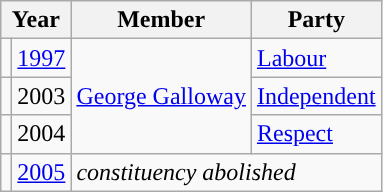<table class="wikitable">
<tr>
<th colspan="2">Year</th>
<th>Member</th>
<th>Party</th>
</tr>
<tr>
<td style="color:inherit;background-color: "></td>
<td><a href='#'>1997</a></td>
<td rowspan="3"><a href='#'>George Galloway</a></td>
<td><a href='#'>Labour</a></td>
</tr>
<tr>
<td style="color:inherit;background-color: "></td>
<td>2003</td>
<td><a href='#'>Independent</a></td>
</tr>
<tr>
<td style="color:inherit;background-color: "></td>
<td>2004</td>
<td><a href='#'>Respect</a></td>
</tr>
<tr>
<td></td>
<td><a href='#'>2005</a></td>
<td colspan="2"><em>constituency abolished</em></td>
</tr>
</table>
